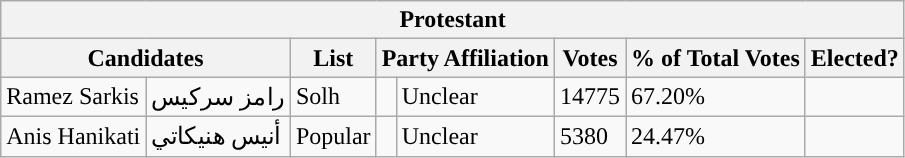<table class="wikitable sortable">
<tr>
<th colspan="8">Protestant</th>
</tr>
<tr>
<th colspan="2">Candidates</th>
<th>List</th>
<th colspan="2">Party Affiliation</th>
<th>Votes</th>
<th>% of Total Votes</th>
<th>Elected?</th>
</tr>
<tr>
<td>Ramez Sarkis</td>
<td>رامز سركيس</td>
<td>Solh</td>
<td style="background: "></td>
<td>Unclear</td>
<td>14775</td>
<td>67.20%</td>
<td></td>
</tr>
<tr>
<td>Anis Hanikati</td>
<td>أنيس هنيكاتي</td>
<td>Popular</td>
<td style="background: "></td>
<td>Unclear</td>
<td>5380</td>
<td>24.47%</td>
<td></td>
</tr>
</table>
